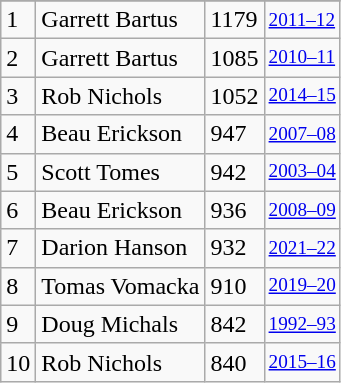<table class="wikitable">
<tr>
</tr>
<tr>
<td>1</td>
<td>Garrett Bartus</td>
<td>1179</td>
<td style="font-size:80%;"><a href='#'>2011–12</a></td>
</tr>
<tr>
<td>2</td>
<td>Garrett Bartus</td>
<td>1085</td>
<td style="font-size:80%;"><a href='#'>2010–11</a></td>
</tr>
<tr>
<td>3</td>
<td>Rob Nichols</td>
<td>1052</td>
<td style="font-size:80%;"><a href='#'>2014–15</a></td>
</tr>
<tr>
<td>4</td>
<td>Beau Erickson</td>
<td>947</td>
<td style="font-size:80%;"><a href='#'>2007–08</a></td>
</tr>
<tr>
<td>5</td>
<td>Scott Tomes</td>
<td>942</td>
<td style="font-size:80%;"><a href='#'>2003–04</a></td>
</tr>
<tr>
<td>6</td>
<td>Beau Erickson</td>
<td>936</td>
<td style="font-size:80%;"><a href='#'>2008–09</a></td>
</tr>
<tr>
<td>7</td>
<td>Darion Hanson</td>
<td>932</td>
<td style="font-size:80%;"><a href='#'>2021–22</a></td>
</tr>
<tr>
<td>8</td>
<td>Tomas Vomacka</td>
<td>910</td>
<td style="font-size:80%;"><a href='#'>2019–20</a></td>
</tr>
<tr>
<td>9</td>
<td>Doug Michals</td>
<td>842</td>
<td style="font-size:80%;"><a href='#'>1992–93</a></td>
</tr>
<tr>
<td>10</td>
<td>Rob Nichols</td>
<td>840</td>
<td style="font-size:80%;"><a href='#'>2015–16</a></td>
</tr>
</table>
